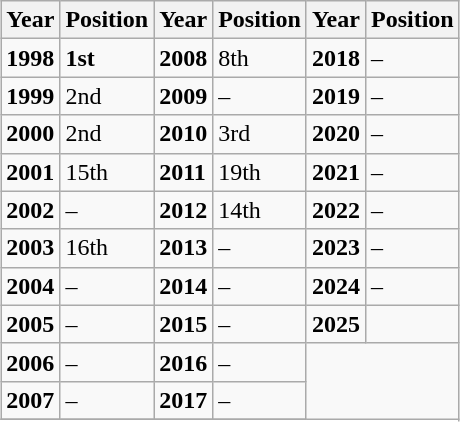<table class="wikitable" style="margin:1em auto;">
<tr>
<th>Year</th>
<th>Position</th>
<th>Year</th>
<th>Position</th>
<th>Year</th>
<th>Position</th>
</tr>
<tr>
<td><strong>1998</strong></td>
<td><strong>1st</strong></td>
<td><strong>2008</strong></td>
<td>8th</td>
<td><strong>2018</strong></td>
<td>&#x2013;</td>
</tr>
<tr>
<td><strong>1999</strong></td>
<td>2nd</td>
<td><strong>2009</strong></td>
<td>&#x2013;</td>
<td><strong>2019</strong></td>
<td>&#x2013;</td>
</tr>
<tr>
<td><strong>2000</strong></td>
<td>2nd</td>
<td><strong>2010</strong></td>
<td>3rd</td>
<td><strong>2020</strong></td>
<td>&#x2013;</td>
</tr>
<tr>
<td><strong>2001</strong></td>
<td>15th</td>
<td><strong>2011</strong></td>
<td>19th</td>
<td><strong>2021</strong></td>
<td>&#x2013;</td>
</tr>
<tr>
<td><strong>2002</strong></td>
<td>&#x2013;</td>
<td><strong>2012</strong></td>
<td>14th</td>
<td><strong>2022</strong></td>
<td>&#x2013;</td>
</tr>
<tr>
<td><strong>2003</strong></td>
<td>16th</td>
<td><strong>2013</strong></td>
<td>&#x2013;</td>
<td><strong>2023</strong></td>
<td>&#x2013;</td>
</tr>
<tr>
<td><strong>2004</strong></td>
<td>&#x2013;</td>
<td><strong>2014</strong></td>
<td>&#x2013;</td>
<td><strong>2024</strong></td>
<td>&#x2013;</td>
</tr>
<tr>
<td><strong>2005</strong></td>
<td>&#x2013;</td>
<td><strong>2015</strong></td>
<td>&#x2013;</td>
<td><strong>2025</strong></td>
<td></td>
</tr>
<tr>
<td><strong>2006</strong></td>
<td>&#x2013;</td>
<td><strong>2016</strong></td>
<td>&#x2013;</td>
</tr>
<tr>
<td><strong>2007</strong></td>
<td>&#x2013;</td>
<td><strong>2017</strong></td>
<td>&#x2013;</td>
</tr>
<tr>
</tr>
</table>
